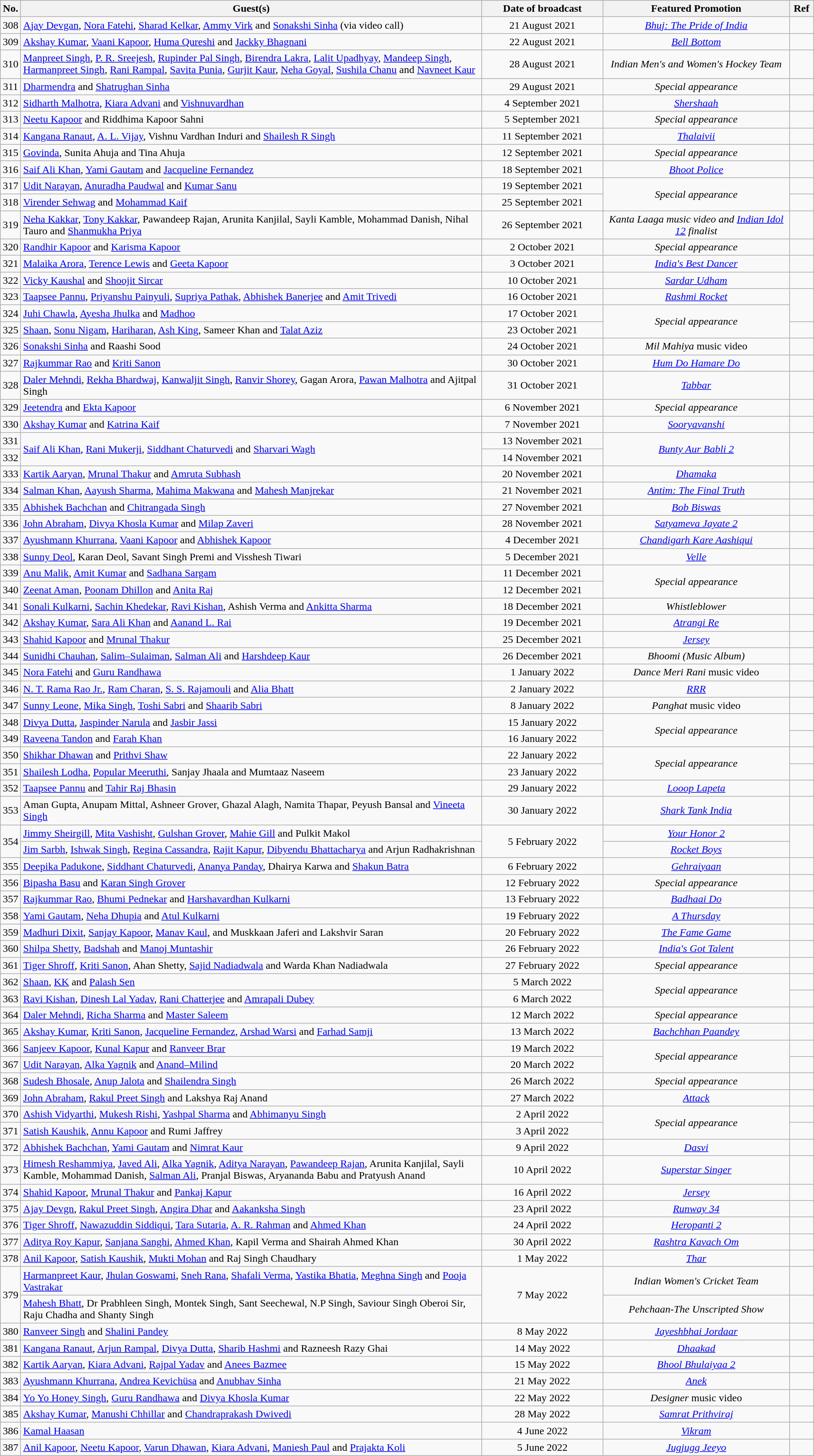<table class=" sortable wikitable">
<tr>
<th style="width:2%;">No.</th>
<th style="width:57%;">Guest(s)</th>
<th style="width:15%;text-align:center;">Date of broadcast</th>
<th style="width:23%;text-align:center;">Featured Promotion</th>
<th style="width:3%;text-align:center;">Ref</th>
</tr>
<tr>
<td style="text-align:center;">308</td>
<td><a href='#'>Ajay Devgan</a>, <a href='#'>Nora Fatehi</a>, <a href='#'>Sharad Kelkar</a>, <a href='#'>Ammy Virk</a> and <a href='#'>Sonakshi Sinha</a> (via video call)</td>
<td style="text-align:center;">21 August 2021</td>
<td style="text-align:center;"><em><a href='#'>Bhuj: The Pride of India</a></em></td>
<td style="text-align:center;"></td>
</tr>
<tr>
<td style="text-align:center;">309</td>
<td><a href='#'>Akshay Kumar</a>, <a href='#'>Vaani Kapoor</a>, <a href='#'>Huma Qureshi</a> and <a href='#'>Jackky Bhagnani</a></td>
<td style="text-align:center;">22 August 2021</td>
<td style="text-align:center;"><em><a href='#'>Bell Bottom</a></em></td>
<td style="text-align:center;"></td>
</tr>
<tr>
<td style="text-align:center;">310</td>
<td><a href='#'>Manpreet Singh</a>, <a href='#'>P. R. Sreejesh</a>, <a href='#'>Rupinder Pal Singh</a>, <a href='#'>Birendra Lakra</a>, <a href='#'>Lalit Upadhyay</a>, <a href='#'>Mandeep Singh</a>, <a href='#'>Harmanpreet Singh</a>, <a href='#'>Rani Rampal</a>, <a href='#'>Savita Punia</a>, <a href='#'>Gurjit Kaur</a>, <a href='#'>Neha Goyal</a>, <a href='#'>Sushila Chanu</a> and <a href='#'>Navneet Kaur</a></td>
<td style="text-align:center;">28 August 2021</td>
<td style="text-align:center;"><em>Indian Men's and Women's Hockey Team</em></td>
<td style="text-align:center;"></td>
</tr>
<tr>
<td style="text-align:center;">311</td>
<td><a href='#'>Dharmendra</a> and <a href='#'>Shatrughan Sinha</a></td>
<td style="text-align:center;">29 August 2021</td>
<td style="text-align:center;"><em>Special appearance</em></td>
<td style="text-align:center;"></td>
</tr>
<tr>
<td style="text-align:center;">312</td>
<td><a href='#'>Sidharth Malhotra</a>, <a href='#'>Kiara Advani</a> and <a href='#'>Vishnuvardhan</a></td>
<td style="text-align:center;">4 September 2021</td>
<td style="text-align:center;"><em><a href='#'>Shershaah</a></em></td>
<td style="text-align:center;"></td>
</tr>
<tr>
<td style="text-align:center;">313</td>
<td><a href='#'>Neetu Kapoor</a> and Riddhima Kapoor Sahni</td>
<td style="text-align:center;">5 September 2021</td>
<td style="text-align:center;"><em>Special appearance</em></td>
<td style="text-align:center;"></td>
</tr>
<tr>
<td style="text-align:center;">314</td>
<td><a href='#'>Kangana Ranaut</a>, <a href='#'>A. L. Vijay</a>, Vishnu Vardhan Induri and <a href='#'>Shailesh R Singh</a></td>
<td style="text-align:center;">11 September 2021</td>
<td style="text-align:center;"><em><a href='#'>Thalaivii</a></em></td>
<td style="text-align:center:"></td>
</tr>
<tr>
<td style="text-align:center;">315</td>
<td><a href='#'>Govinda</a>, Sunita Ahuja and Tina Ahuja</td>
<td style="text-align:center;">12 September 2021</td>
<td style="text-align:center;"><em>Special appearance</em></td>
<td style="text-align;center;"></td>
</tr>
<tr>
<td style="text-align:center;">316</td>
<td><a href='#'>Saif Ali Khan</a>, <a href='#'>Yami Gautam</a> and <a href='#'>Jacqueline Fernandez</a></td>
<td style="text-align:center;">18 September 2021</td>
<td style="text-align:center;"><em><a href='#'>Bhoot Police</a></em></td>
<td style="text-align;center:"></td>
</tr>
<tr>
<td style="text-align:center;">317</td>
<td><a href='#'>Udit Narayan</a>, <a href='#'>Anuradha Paudwal</a> and <a href='#'>Kumar Sanu</a></td>
<td style="text-align:center;">19 September 2021</td>
<td rowspan="2" style="text-align:center;"><em>Special appearance</em></td>
<td style="text-align;center:"></td>
</tr>
<tr>
<td style="text-align:center;">318</td>
<td><a href='#'>Virender Sehwag</a> and <a href='#'>Mohammad Kaif</a></td>
<td style="text-align:center;">25 September 2021</td>
<td style="text-align:center;"></td>
</tr>
<tr>
<td style="text-align:center;">319</td>
<td><a href='#'>Neha Kakkar</a>, <a href='#'>Tony Kakkar</a>, Pawandeep Rajan, Arunita Kanjilal, Sayli Kamble, Mohammad Danish, Nihal Tauro and <a href='#'>Shanmukha Priya</a></td>
<td style="text-align:center;">26 September 2021</td>
<td style="text-align:center;"><em>Kanta Laaga music video and <a href='#'>Indian Idol 12</a> finalist</em></td>
<td style="text-align:center;"></td>
</tr>
<tr>
<td style="text-align:center;">320</td>
<td><a href='#'>Randhir Kapoor</a> and <a href='#'>Karisma Kapoor</a></td>
<td style="text-align:center;">2 October 2021</td>
<td style="text-align:center;"><em>Special appearance</em></td>
<td style="text-align:center;"></td>
</tr>
<tr>
<td style="text-align:center;">321</td>
<td><a href='#'>Malaika Arora</a>, <a href='#'>Terence Lewis</a> and <a href='#'>Geeta Kapoor</a></td>
<td style="text-align:center;">3 October 2021</td>
<td style="text-align:center;"><em><a href='#'>India's Best Dancer</a></em></td>
<td style="text-align:center;"></td>
</tr>
<tr>
<td style="text-align:center;">322</td>
<td><a href='#'>Vicky Kaushal</a> and <a href='#'>Shoojit Sircar</a></td>
<td style="text-align:center;">10 October 2021</td>
<td style="text-align:center;"><em><a href='#'>Sardar Udham</a></em></td>
<td style="text-align:center;"></td>
</tr>
<tr>
<td style="text-align:center;">323</td>
<td><a href='#'>Taapsee Pannu</a>, <a href='#'>Priyanshu Painyuli</a>, <a href='#'>Supriya Pathak</a>, <a href='#'>Abhishek Banerjee</a> and <a href='#'>Amit Trivedi</a></td>
<td style="text-align:center;">16 October 2021</td>
<td style="text-align:center;"><em><a href='#'>Rashmi Rocket</a></em></td>
<td rowspan="2" style="text-align:center;"></td>
</tr>
<tr>
<td style="text-align:center;">324</td>
<td><a href='#'>Juhi Chawla</a>, <a href='#'>Ayesha Jhulka</a> and <a href='#'>Madhoo</a></td>
<td style="text-align:center;">17 October 2021</td>
<td rowspan="2" style="text-align:center;"><em>Special appearance</em></td>
</tr>
<tr>
<td style="text-align:center;">325</td>
<td><a href='#'>Shaan</a>, <a href='#'>Sonu Nigam</a>, <a href='#'>Hariharan</a>, <a href='#'>Ash King</a>, Sameer Khan and <a href='#'>Talat Aziz</a></td>
<td style="text-align:center;">23 October 2021</td>
<td style="text-align:center;"></td>
</tr>
<tr>
<td style="text-align:center;">326</td>
<td><a href='#'>Sonakshi Sinha</a> and Raashi Sood</td>
<td style="text-align:center;">24 October 2021</td>
<td style="text-align:center;"><em>Mil Mahiya</em> music video</td>
<td style="text-align:center;"></td>
</tr>
<tr>
<td style="text-align:center;">327</td>
<td><a href='#'>Rajkummar Rao</a> and <a href='#'>Kriti Sanon</a></td>
<td style="text-align:center;">30 October 2021</td>
<td style="text-align:center;"><em><a href='#'>Hum Do Hamare Do</a></em></td>
<td style="text-align:center;"></td>
</tr>
<tr>
<td style="text-align:center;">328</td>
<td><a href='#'>Daler Mehndi</a>, <a href='#'>Rekha Bhardwaj</a>, <a href='#'>Kanwaljit Singh</a>, <a href='#'>Ranvir Shorey</a>, Gagan Arora, <a href='#'>Pawan Malhotra</a> and Ajitpal Singh</td>
<td style="text-align:center;">31 October 2021</td>
<td style="text-align:center;"><em><a href='#'>Tabbar</a></em></td>
<td style="text-align:center;"></td>
</tr>
<tr>
<td style="text-align:center;">329</td>
<td><a href='#'>Jeetendra</a> and <a href='#'>Ekta Kapoor</a></td>
<td style="text-align:center;">6 November 2021</td>
<td style="text-align:center;"><em>Special appearance</em></td>
<td style="text-align:center;"></td>
</tr>
<tr>
<td style="text-align:center;">330</td>
<td><a href='#'>Akshay Kumar</a> and <a href='#'>Katrina Kaif</a></td>
<td style="text-align:center;">7 November 2021</td>
<td style="text-align:center;"><em><a href='#'>Sooryavanshi</a></em></td>
<td style="text-align:center;"></td>
</tr>
<tr>
<td style="text-align:center;">331</td>
<td rowspan="2"><a href='#'>Saif Ali Khan</a>, <a href='#'>Rani Mukerji</a>, <a href='#'>Siddhant Chaturvedi</a> and <a href='#'>Sharvari Wagh</a></td>
<td style="text-align:center;">13 November 2021</td>
<td rowspan="2"  style="text-align:center;"><em><a href='#'>Bunty Aur Babli 2</a></em></td>
<td rowspan="2" style="text-align:center;"></td>
</tr>
<tr>
<td style="text-align:center;">332</td>
<td style="text-align:center;">14 November 2021</td>
</tr>
<tr>
<td style="text-align:center;">333</td>
<td><a href='#'>Kartik Aaryan</a>, <a href='#'>Mrunal Thakur</a> and <a href='#'>Amruta Subhash</a></td>
<td style="text-align:center;">20 November 2021</td>
<td style="text-align:center;"><em><a href='#'>Dhamaka</a></em></td>
<td style="text-align:center;"></td>
</tr>
<tr>
<td style="text-align:center;">334</td>
<td><a href='#'>Salman Khan</a>, <a href='#'>Aayush Sharma</a>, <a href='#'>Mahima Makwana</a> and <a href='#'>Mahesh Manjrekar</a></td>
<td style="text-align:center;">21 November 2021</td>
<td style="text-align:center;"><em><a href='#'>Antim: The Final Truth</a></em></td>
<td style="text-align:center;"></td>
</tr>
<tr>
<td style="text-align:center;">335</td>
<td><a href='#'>Abhishek Bachchan</a> and <a href='#'>Chitrangada Singh</a></td>
<td style="text-align:center;">27 November 2021</td>
<td style="text-align:center;"><em><a href='#'>Bob Biswas</a></em></td>
<td style="text-align:center;"></td>
</tr>
<tr>
<td style="text-align:center;">336</td>
<td><a href='#'>John Abraham</a>, <a href='#'>Divya Khosla Kumar</a> and <a href='#'>Milap Zaveri</a></td>
<td style="text-align:center;">28 November 2021</td>
<td style="text-align:center;"><em><a href='#'>Satyameva Jayate 2</a></em></td>
<td style="text-align:center;"></td>
</tr>
<tr>
<td style="text-align:center;">337</td>
<td><a href='#'>Ayushmann Khurrana</a>, <a href='#'>Vaani Kapoor</a> and <a href='#'>Abhishek Kapoor</a></td>
<td style="text-align:center;">4 December 2021</td>
<td style="text-align:center;"><em><a href='#'>Chandigarh Kare Aashiqui</a></em></td>
<td style="text-align:center;"></td>
</tr>
<tr>
<td style="text-align:center;">338</td>
<td><a href='#'>Sunny Deol</a>, Karan Deol, Savant Singh Premi and Visshesh Tiwari</td>
<td style="text-align:center;">5 December 2021</td>
<td style="text-align:center;"><em><a href='#'>Velle</a></em></td>
<td style="text-align:center;"></td>
</tr>
<tr>
<td style="text-align:center;">339</td>
<td><a href='#'>Anu Malik</a>, <a href='#'>Amit Kumar</a> and <a href='#'>Sadhana Sargam</a></td>
<td style="text-align:center;">11 December 2021</td>
<td rowspan="2" style="text-align:center;"><em>Special appearance</em></td>
<td rowspan="2" style="text-align:center;"></td>
</tr>
<tr>
<td style="text-align:center;">340</td>
<td><a href='#'>Zeenat Aman</a>, <a href='#'>Poonam Dhillon</a> and <a href='#'>Anita Raj</a></td>
<td style="text-align:center;">12 December 2021</td>
</tr>
<tr>
<td style="text-align:center;">341</td>
<td><a href='#'>Sonali Kulkarni</a>, <a href='#'>Sachin Khedekar</a>, <a href='#'>Ravi Kishan</a>, Ashish Verma and <a href='#'>Ankitta Sharma</a></td>
<td style="text-align:center;">18 December 2021</td>
<td style="text-align:center;"><em>Whistleblower</em></td>
<td style="text-align:center;"></td>
</tr>
<tr>
<td style="text-align:center;">342</td>
<td><a href='#'>Akshay Kumar</a>, <a href='#'>Sara Ali Khan</a> and <a href='#'>Aanand L. Rai</a></td>
<td style="text-align:center;">19 December 2021</td>
<td style="text-align:center;"><em><a href='#'>Atrangi Re</a></em></td>
<td style="text-align:center;"></td>
</tr>
<tr>
<td style="text-align:center;">343</td>
<td><a href='#'>Shahid Kapoor</a> and <a href='#'>Mrunal Thakur</a></td>
<td style="text-align:center;">25 December 2021</td>
<td style="text-align:center;"><em><a href='#'>Jersey</a></em></td>
<td style="text-align:center;"></td>
</tr>
<tr>
<td style="text-align:center;">344</td>
<td><a href='#'>Sunidhi Chauhan</a>, <a href='#'>Salim–Sulaiman</a>, <a href='#'>Salman Ali</a> and <a href='#'>Harshdeep Kaur</a></td>
<td style="text-align:center;">26 December 2021</td>
<td style="text-align:center;"><em>Bhoomi (Music Album)</em></td>
<td style="text-align:center;"></td>
</tr>
<tr>
<td style="text-align:center;">345</td>
<td><a href='#'>Nora Fatehi</a> and <a href='#'>Guru Randhawa</a></td>
<td style="text-align:center;">1 January 2022</td>
<td style="text-align:center;"><em>Dance Meri Rani</em> music video</td>
<td style="text-align:center;"></td>
</tr>
<tr>
<td style="text-align:center;">346</td>
<td><a href='#'>N. T. Rama Rao Jr.</a>, <a href='#'>Ram Charan</a>, <a href='#'>S. S. Rajamouli</a> and <a href='#'>Alia Bhatt</a></td>
<td style="text-align:center;">2 January 2022</td>
<td style="text-align:center;"><em><a href='#'>RRR</a></em></td>
<td style="text-align:center;"></td>
</tr>
<tr>
<td style="text-align:center;">347</td>
<td><a href='#'>Sunny Leone</a>, <a href='#'>Mika Singh</a>, <a href='#'>Toshi Sabri</a> and <a href='#'>Shaarib Sabri</a></td>
<td style="text-align:center;">8 January 2022</td>
<td style="text-align:center;"><em>Panghat</em> music video</td>
<td style="text-align:center;"></td>
</tr>
<tr>
<td style="text-align:center;">348</td>
<td><a href='#'>Divya Dutta</a>, <a href='#'>Jaspinder Narula</a> and <a href='#'>Jasbir Jassi</a></td>
<td style="text-align:center;">15 January 2022</td>
<td rowspan="2" style="text-align:center;"><em>Special appearance</em></td>
<td style="text-align:center;"></td>
</tr>
<tr>
<td style="text-align:center;">349</td>
<td><a href='#'>Raveena Tandon</a> and <a href='#'>Farah Khan</a></td>
<td style="text-align:center;">16 January 2022</td>
<td style="text-align:center;"></td>
</tr>
<tr>
<td style="text-align:center;">350</td>
<td><a href='#'>Shikhar Dhawan</a> and <a href='#'>Prithvi Shaw</a></td>
<td style="text-align:center;">22 January 2022</td>
<td rowspan="2" style="text-align:center;"><em>Special appearance</em></td>
<td style="text-align:center;"></td>
</tr>
<tr>
<td style="text-align:center;">351</td>
<td><a href='#'>Shailesh Lodha</a>, <a href='#'>Popular Meeruthi</a>, Sanjay Jhaala and Mumtaaz Naseem</td>
<td style="text-align:center;">23 January 2022</td>
<td style="text-align:center;"></td>
</tr>
<tr>
<td style="text-align:center;">352</td>
<td><a href='#'>Taapsee Pannu</a> and <a href='#'>Tahir Raj Bhasin</a></td>
<td style="text-align:center;">29 January 2022</td>
<td style="text-align:center;"><em><a href='#'>Looop Lapeta</a></em></td>
<td style="text-align:center;"></td>
</tr>
<tr>
<td style="text-align:center;">353</td>
<td>Aman Gupta, Anupam Mittal, Ashneer Grover, Ghazal Alagh, Namita Thapar, Peyush Bansal and <a href='#'>Vineeta Singh</a></td>
<td style="text-align:center;">30 January 2022</td>
<td style="text-align:center;"><em><a href='#'>Shark Tank India</a></em></td>
<td style="text-align:center;"></td>
</tr>
<tr>
<td rowspan="2" style="text-align:center;">354</td>
<td><a href='#'>Jimmy Sheirgill</a>, <a href='#'>Mita Vashisht</a>, <a href='#'>Gulshan Grover</a>, <a href='#'>Mahie Gill</a> and Pulkit Makol</td>
<td rowspan="2" style="text-align:center;">5 February 2022</td>
<td style="text-align:center;"><em><a href='#'>Your Honor 2</a></em></td>
<td rowspan="2" style="text-align:center;"></td>
</tr>
<tr>
<td><a href='#'>Jim Sarbh</a>, <a href='#'>Ishwak Singh</a>, <a href='#'>Regina Cassandra</a>, <a href='#'>Rajit Kapur</a>, <a href='#'>Dibyendu Bhattacharya</a> and Arjun Radhakrishnan</td>
<td style="text-align:center;"><em><a href='#'>Rocket Boys</a></em></td>
</tr>
<tr>
<td style="text-align:center;">355</td>
<td><a href='#'>Deepika Padukone</a>, <a href='#'>Siddhant Chaturvedi</a>, <a href='#'>Ananya Panday</a>, Dhairya Karwa and <a href='#'>Shakun Batra</a></td>
<td style="text-align:center;">6 February 2022</td>
<td style="text-align:center;"><em><a href='#'>Gehraiyaan</a></em></td>
<td style="text-align:center;"></td>
</tr>
<tr>
<td style="text-align:center;">356</td>
<td><a href='#'>Bipasha Basu</a> and <a href='#'>Karan Singh Grover</a></td>
<td style="text-align:center;">12 February 2022</td>
<td style="text-align:center;"><em>Special appearance</em></td>
<td style="text-align:center;"></td>
</tr>
<tr>
<td style="text-align:center;">357</td>
<td><a href='#'>Rajkummar Rao</a>, <a href='#'>Bhumi Pednekar</a> and <a href='#'>Harshavardhan Kulkarni</a></td>
<td style="text-align:center;">13 February 2022</td>
<td style="text-align:center;"><em><a href='#'>Badhaai Do</a></em></td>
<td style="text-align:center;"></td>
</tr>
<tr>
<td style="text-align:center;">358</td>
<td><a href='#'>Yami Gautam</a>, <a href='#'>Neha Dhupia</a> and <a href='#'>Atul Kulkarni</a></td>
<td style="text-align:center;">19 February 2022</td>
<td style="text-align:center;"><em><a href='#'>A Thursday</a></em></td>
<td style="text-align:center;"></td>
</tr>
<tr>
<td style="text-align:center;">359</td>
<td><a href='#'>Madhuri Dixit</a>, <a href='#'>Sanjay Kapoor</a>, <a href='#'>Manav Kaul</a>, and Muskkaan Jaferi and Lakshvir Saran</td>
<td style="text-align:center;">20 February 2022</td>
<td style="text-align:center;"><em><a href='#'>The Fame Game</a></em></td>
<td style="text-align:center;"></td>
</tr>
<tr>
<td style="text-align:center;">360</td>
<td><a href='#'>Shilpa Shetty</a>, <a href='#'>Badshah</a> and <a href='#'>Manoj Muntashir</a></td>
<td style="text-align:center;">26 February 2022</td>
<td style="text-align:center;"><em><a href='#'>India's Got Talent</a></em></td>
<td style="text-align:center;"></td>
</tr>
<tr>
<td style="text-align:center;">361</td>
<td><a href='#'>Tiger Shroff</a>, <a href='#'>Kriti Sanon</a>, Ahan Shetty, <a href='#'>Sajid Nadiadwala</a> and Warda Khan Nadiadwala</td>
<td style="text-align:center;">27 February 2022</td>
<td style="text-align:center;"><em>Special appearance</em></td>
<td style="text-align:center;"></td>
</tr>
<tr>
<td style="text-align:center;">362</td>
<td><a href='#'>Shaan</a>, <a href='#'>KK</a> and <a href='#'>Palash Sen</a></td>
<td style="text-align:center;">5 March 2022</td>
<td rowspan="2" style="text-align:center;"><em>Special appearance</em></td>
<td style="text-align:center;"></td>
</tr>
<tr>
<td style="text-align:center;">363</td>
<td><a href='#'>Ravi Kishan</a>, <a href='#'>Dinesh Lal Yadav</a>, <a href='#'>Rani Chatterjee</a> and <a href='#'>Amrapali Dubey</a></td>
<td style="text-align:center;">6 March 2022</td>
<td style="text-align:center;"></td>
</tr>
<tr>
<td style="text-align:center;">364</td>
<td><a href='#'>Daler Mehndi</a>, <a href='#'>Richa Sharma</a> and <a href='#'>Master Saleem</a></td>
<td style="text-align:center;">12 March 2022</td>
<td style="text-align:center;"><em>Special appearance</em></td>
<td style="text-align:center;"></td>
</tr>
<tr>
<td style="text-align:center;">365</td>
<td><a href='#'>Akshay Kumar</a>, <a href='#'>Kriti Sanon</a>, <a href='#'>Jacqueline Fernandez</a>, <a href='#'>Arshad Warsi</a> and <a href='#'>Farhad Samji</a></td>
<td style="text-align:center;">13 March 2022</td>
<td style="text-align:center;"><em><a href='#'>Bachchhan Paandey</a></em></td>
<td style="text-align:center;"></td>
</tr>
<tr>
<td style="text-align:center;">366</td>
<td><a href='#'>Sanjeev Kapoor</a>, <a href='#'>Kunal Kapur</a> and <a href='#'>Ranveer Brar</a></td>
<td style="text-align:center;">19 March 2022</td>
<td rowspan="2" style="text-align:center;"><em>Special appearance</em></td>
<td style="text-align:center;"></td>
</tr>
<tr>
<td style="text-align:center;">367</td>
<td><a href='#'>Udit Narayan</a>, <a href='#'>Alka Yagnik</a> and <a href='#'>Anand–Milind</a></td>
<td style="text-align:center;">20 March 2022</td>
<td style="text-align:center;"></td>
</tr>
<tr>
<td style="text-align:center;">368</td>
<td><a href='#'>Sudesh Bhosale</a>, <a href='#'>Anup Jalota</a> and <a href='#'>Shailendra Singh</a></td>
<td style="text-align:center;">26 March 2022</td>
<td style="text-align:center;"><em>Special appearance</em></td>
<td style="text-align:center;"></td>
</tr>
<tr>
<td style="text-align:center;">369</td>
<td><a href='#'>John Abraham</a>, <a href='#'>Rakul Preet Singh</a> and Lakshya Raj Anand</td>
<td style="text-align:center;">27 March 2022</td>
<td style="text-align:center;"><em><a href='#'>Attack</a></em></td>
<td style="text-align:center;"></td>
</tr>
<tr>
<td style="text-align:center;">370</td>
<td><a href='#'>Ashish Vidyarthi</a>, <a href='#'>Mukesh Rishi</a>, <a href='#'>Yashpal Sharma</a> and <a href='#'>Abhimanyu Singh</a></td>
<td style="text-align:center;">2 April 2022</td>
<td rowspan="2" style="text-align:center;"><em>Special appearance</em></td>
<td style="text-align:center;"></td>
</tr>
<tr>
<td style="text-align:center;">371</td>
<td><a href='#'>Satish Kaushik</a>, <a href='#'>Annu Kapoor</a> and Rumi Jaffrey</td>
<td style="text-align:center;">3 April 2022</td>
<td style="text-align:center;"></td>
</tr>
<tr>
<td style="text-align:center;">372</td>
<td><a href='#'>Abhishek Bachchan</a>, <a href='#'>Yami Gautam</a> and <a href='#'>Nimrat Kaur</a></td>
<td style="text-align:center;">9 April 2022</td>
<td style="text-align:center;"><em><a href='#'>Dasvi</a></em></td>
<td style="text-align:center;"></td>
</tr>
<tr>
<td style="text-align:center;">373</td>
<td><a href='#'>Himesh Reshammiya</a>, <a href='#'>Javed Ali</a>, <a href='#'>Alka Yagnik</a>, <a href='#'>Aditya Narayan</a>, <a href='#'>Pawandeep Rajan</a>, Arunita Kanjilal, Sayli Kamble, Mohammad Danish, <a href='#'>Salman Ali</a>, Pranjal Biswas, Aryananda Babu and Pratyush Anand</td>
<td style="text-align:center;">10 April 2022</td>
<td style="text-align:center;"><em><a href='#'>Superstar Singer</a></em></td>
<td style="text-align:center;"></td>
</tr>
<tr>
<td style="text-align:center;">374</td>
<td><a href='#'>Shahid Kapoor</a>, <a href='#'>Mrunal Thakur</a> and <a href='#'>Pankaj Kapur</a></td>
<td style="text-align:center;">16 April 2022</td>
<td style="text-align:center;"><em><a href='#'>Jersey</a></em></td>
<td style="text-align:center;"></td>
</tr>
<tr>
<td style="text-align:center;">375</td>
<td><a href='#'>Ajay Devgn</a>, <a href='#'>Rakul Preet Singh</a>, <a href='#'>Angira Dhar</a> and <a href='#'>Aakanksha Singh</a></td>
<td style="text-align:center;">23 April 2022</td>
<td style="text-align:center;"><em><a href='#'>Runway 34</a></em></td>
<td style="text-align:center;"></td>
</tr>
<tr>
<td style="text-align:center;">376</td>
<td><a href='#'>Tiger Shroff</a>, <a href='#'>Nawazuddin Siddiqui</a>, <a href='#'>Tara Sutaria</a>, <a href='#'>A. R. Rahman</a> and <a href='#'>Ahmed Khan</a></td>
<td style="text-align:center;">24 April 2022</td>
<td style="text-align:center;"><em><a href='#'>Heropanti 2</a></em></td>
<td style="text-align:center;"></td>
</tr>
<tr>
<td style="text-align:center;">377</td>
<td><a href='#'>Aditya Roy Kapur</a>, <a href='#'>Sanjana Sanghi</a>, <a href='#'>Ahmed Khan</a>, Kapil Verma and Shairah Ahmed Khan</td>
<td style="text-align:center;">30 April 2022</td>
<td style="text-align:center;"><em><a href='#'>Rashtra Kavach Om</a></em></td>
<td></td>
</tr>
<tr>
<td style="text-align:center;">378</td>
<td><a href='#'>Anil Kapoor</a>, <a href='#'>Satish Kaushik</a>, <a href='#'>Mukti Mohan</a> and Raj Singh Chaudhary</td>
<td style="text-align:center;">1 May 2022</td>
<td style="text-align:center;"><em><a href='#'>Thar</a></em></td>
<td style="text-align:center;"></td>
</tr>
<tr>
<td rowspan=2 style="text-align:center;">379</td>
<td><a href='#'>Harmanpreet Kaur</a>, <a href='#'>Jhulan Goswami</a>, <a href='#'>Sneh Rana</a>, <a href='#'>Shafali Verma</a>, <a href='#'>Yastika Bhatia</a>, <a href='#'>Meghna Singh</a> and <a href='#'>Pooja Vastrakar</a></td>
<td rowspan=2 style="text-align:center;">7 May 2022</td>
<td style="text-align:center;"><em>Indian Women's Cricket Team</em></td>
<td></td>
</tr>
<tr>
<td><a href='#'>Mahesh Bhatt</a>, Dr Prabhleen Singh, Montek Singh, Sant Seechewal, N.P Singh, Saviour Singh Oberoi Sir, Raju Chadha and Shanty Singh</td>
<td style="text-align:center;"><em>Pehchaan-The Unscripted Show</em></td>
<td></td>
</tr>
<tr>
<td style="text-align:center;">380</td>
<td><a href='#'>Ranveer Singh</a> and <a href='#'>Shalini Pandey</a></td>
<td style="text-align:center;">8 May 2022</td>
<td style="text-align:center;"><em><a href='#'>Jayeshbhai Jordaar</a></em></td>
<td></td>
</tr>
<tr>
<td style="text-align:center;">381</td>
<td><a href='#'>Kangana Ranaut</a>, <a href='#'>Arjun Rampal</a>, <a href='#'>Divya Dutta</a>, <a href='#'>Sharib Hashmi</a> and Razneesh Razy Ghai</td>
<td style="text-align:center;">14 May 2022</td>
<td style="text-align:center;"><em><a href='#'>Dhaakad</a></em></td>
<td></td>
</tr>
<tr>
<td style="text-align:center;">382</td>
<td><a href='#'>Kartik Aaryan</a>, <a href='#'>Kiara Advani</a>, <a href='#'>Rajpal Yadav</a> and <a href='#'>Anees Bazmee</a></td>
<td style="text-align:center;">15 May 2022</td>
<td style="text-align:center;"><em><a href='#'>Bhool Bhulaiyaa 2</a></em></td>
<td></td>
</tr>
<tr>
<td style="text-align:center;">383</td>
<td><a href='#'>Ayushmann Khurrana</a>, <a href='#'>Andrea Kevichüsa</a> and <a href='#'>Anubhav Sinha</a></td>
<td style="text-align:center;">21 May 2022</td>
<td style="text-align:center;"><em><a href='#'>Anek</a></em></td>
<td></td>
</tr>
<tr>
<td style="text-align:center;">384</td>
<td><a href='#'>Yo Yo Honey Singh</a>, <a href='#'>Guru Randhawa</a> and <a href='#'>Divya Khosla Kumar</a></td>
<td style="text-align:center;">22 May 2022</td>
<td style="text-align:center;"><em>Designer</em> music video</td>
<td></td>
</tr>
<tr>
<td style="text-align:center;">385</td>
<td><a href='#'>Akshay Kumar</a>, <a href='#'>Manushi Chhillar</a> and <a href='#'>Chandraprakash Dwivedi</a></td>
<td style="text-align:center;">28 May 2022</td>
<td style="text-align:center;"><em><a href='#'>Samrat Prithviraj</a></em></td>
<td></td>
</tr>
<tr>
<td style="text-align:center;">386</td>
<td><a href='#'>Kamal Haasan</a></td>
<td style="text-align:center;">4 June 2022</td>
<td style="text-align:center;"><em><a href='#'>Vikram</a></em></td>
<td></td>
</tr>
<tr>
<td style="text-align:center;">387</td>
<td><a href='#'>Anil Kapoor</a>, <a href='#'>Neetu Kapoor</a>, <a href='#'>Varun Dhawan</a>, <a href='#'>Kiara Advani</a>, <a href='#'>Maniesh Paul</a> and <a href='#'>Prajakta Koli</a></td>
<td style="text-align:center;">5 June 2022</td>
<td style="text-align:center;"><em><a href='#'>Jugjugg Jeeyo</a></em></td>
<td></td>
</tr>
</table>
